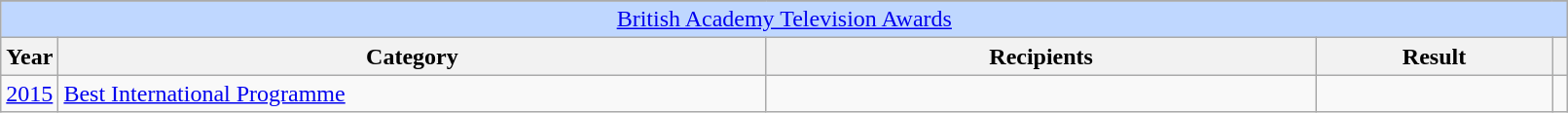<table class="wikitable plainrowheaders" style="font-size: 100%; width:85%">
<tr>
</tr>
<tr ---- bgcolor="#bfd7ff">
<td colspan=6 align=center><a href='#'>British Academy Television Awards</a></td>
</tr>
<tr ---- bgcolor="#ebf5ff">
<th scope="col" style="width:2%;">Year</th>
<th scope="col" style="width:45%;">Category</th>
<th scope="col" style="width:35%;">Recipients</th>
<th scope="col" style="width:15%;">Result</th>
<th scope="col" class="unsortable" style="width:1%;"></th>
</tr>
<tr>
<td style="text-align:center;"><a href='#'>2015</a></td>
<td><a href='#'>Best International Programme</a></td>
<td></td>
<td></td>
<td style="text-align:center;"></td>
</tr>
</table>
